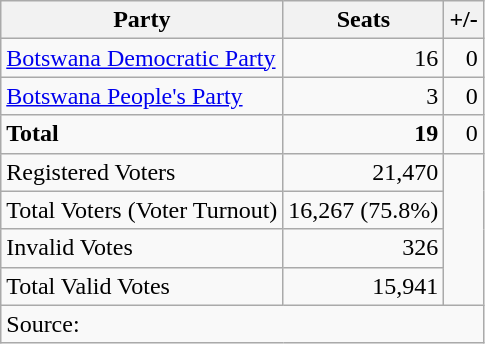<table class=wikitable style=text-align:right>
<tr>
<th>Party</th>
<th>Seats</th>
<th>+/-</th>
</tr>
<tr>
<td align=left><a href='#'>Botswana Democratic Party</a></td>
<td>16</td>
<td>0</td>
</tr>
<tr>
<td align=left><a href='#'>Botswana People's Party</a></td>
<td>3</td>
<td>0</td>
</tr>
<tr>
<td align=left><strong>Total</strong></td>
<td><strong>19</strong></td>
<td>0</td>
</tr>
<tr>
<td align=left>Registered Voters</td>
<td>21,470</td>
</tr>
<tr>
<td align=left>Total Voters (Voter Turnout)</td>
<td>16,267 (75.8%)</td>
</tr>
<tr>
<td align=left>Invalid Votes</td>
<td>326</td>
</tr>
<tr>
<td align=left>Total Valid Votes</td>
<td>15,941</td>
</tr>
<tr>
<td colspan=4 align=left>Source: </td>
</tr>
</table>
